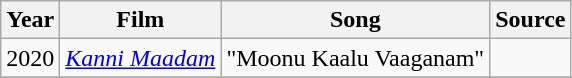<table class="wikitable sortable">
<tr>
<th>Year</th>
<th>Film</th>
<th>Song</th>
<th>Source</th>
</tr>
<tr>
<td>2020</td>
<td><em><a href='#'>Kanni Maadam</a></em></td>
<td>"Moonu Kaalu Vaaganam"</td>
<td></td>
</tr>
<tr>
</tr>
</table>
